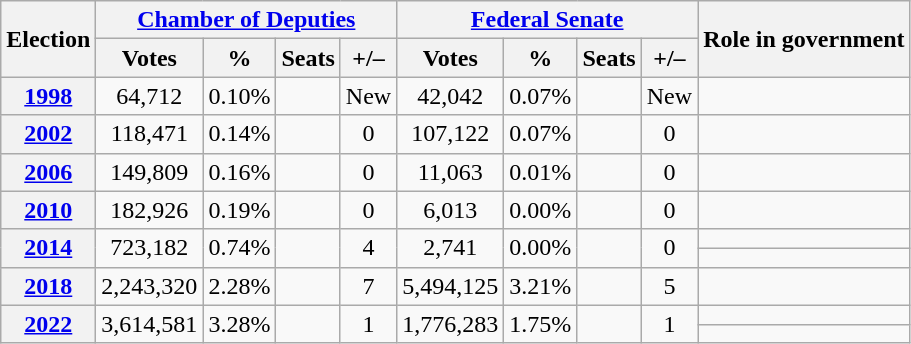<table class=wikitable style=text-align:center>
<tr>
<th rowspan="2">Election</th>
<th colspan="4"><a href='#'>Chamber of Deputies</a></th>
<th colspan="4"><a href='#'>Federal Senate</a></th>
<th rowspan="2"><strong>Role in government</strong></th>
</tr>
<tr>
<th><strong>Votes</strong></th>
<th><strong>%</strong></th>
<th><strong>Seats</strong></th>
<th>+/–</th>
<th><strong>Votes</strong></th>
<th><strong>%</strong></th>
<th><strong>Seats</strong></th>
<th>+/–</th>
</tr>
<tr>
<th><a href='#'>1998</a></th>
<td align="center">64,712</td>
<td align="center">0.10%</td>
<td style="text-align:center;"></td>
<td>New</td>
<td align="center">42,042</td>
<td align="center">0.07%</td>
<td style="text-align:center;"></td>
<td>New</td>
<td></td>
</tr>
<tr>
<th><a href='#'>2002</a></th>
<td align="center">118,471</td>
<td align="center">0.14%</td>
<td style="text-align:center;"></td>
<td> 0</td>
<td align="center">107,122</td>
<td align="center">0.07%</td>
<td style="text-align:center;"></td>
<td> 0</td>
<td></td>
</tr>
<tr>
<th><a href='#'>2006</a></th>
<td align="center">149,809</td>
<td align="center">0.16%</td>
<td style="text-align:center;"></td>
<td> 0</td>
<td align="center">11,063</td>
<td align="center">0.01%</td>
<td style="text-align:center;"></td>
<td> 0</td>
<td></td>
</tr>
<tr>
<th><a href='#'>2010</a></th>
<td align="center">182,926</td>
<td align="center">0.19%</td>
<td style="text-align:center;"></td>
<td> 0</td>
<td align="center">6,013</td>
<td align="center">0.00%</td>
<td style="text-align:center;"></td>
<td> 0</td>
<td></td>
</tr>
<tr>
<th rowspan="2"><a href='#'>2014</a></th>
<td rowspan="2" align="center">723,182</td>
<td rowspan=2 align="center">0.74%</td>
<td rowspan=2 style="text-align:center;"></td>
<td rowspan=2> 4</td>
<td rowspan="2" align="center">2,741</td>
<td rowspan=2 align="center">0.00%</td>
<td rowspan=2 style="text-align:center;"></td>
<td rowspan=2> 0</td>
<td></td>
</tr>
<tr>
<td></td>
</tr>
<tr>
<th><a href='#'>2018</a></th>
<td align="center">2,243,320</td>
<td align="center">2.28%</td>
<td style="text-align:center;"></td>
<td> 7</td>
<td align="center">5,494,125</td>
<td align="center">3.21%</td>
<td style="text-align:center;"></td>
<td> 5</td>
<td></td>
</tr>
<tr>
<th rowspan="2"><a href='#'>2022</a></th>
<td rowspan="2">3,614,581</td>
<td rowspan="2">3.28%</td>
<td rowspan="2"></td>
<td rowspan="2"> 1</td>
<td rowspan="2">1,776,283</td>
<td rowspan="2">1.75%</td>
<td rowspan="2"></td>
<td rowspan="2"> 1</td>
<td></td>
</tr>
<tr>
<td></td>
</tr>
</table>
